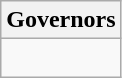<table class="wikitable collapsible collapsed">
<tr>
<th>Governors</th>
</tr>
<tr>
<td><br></td>
</tr>
</table>
